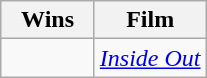<table class="wikitable" style="text-align: center">
<tr>
<th scope="col" width="55">Wins</th>
<th scope="col" align="center">Film</th>
</tr>
<tr>
<td></td>
<td><em><a href='#'>Inside Out</a></em></td>
</tr>
</table>
